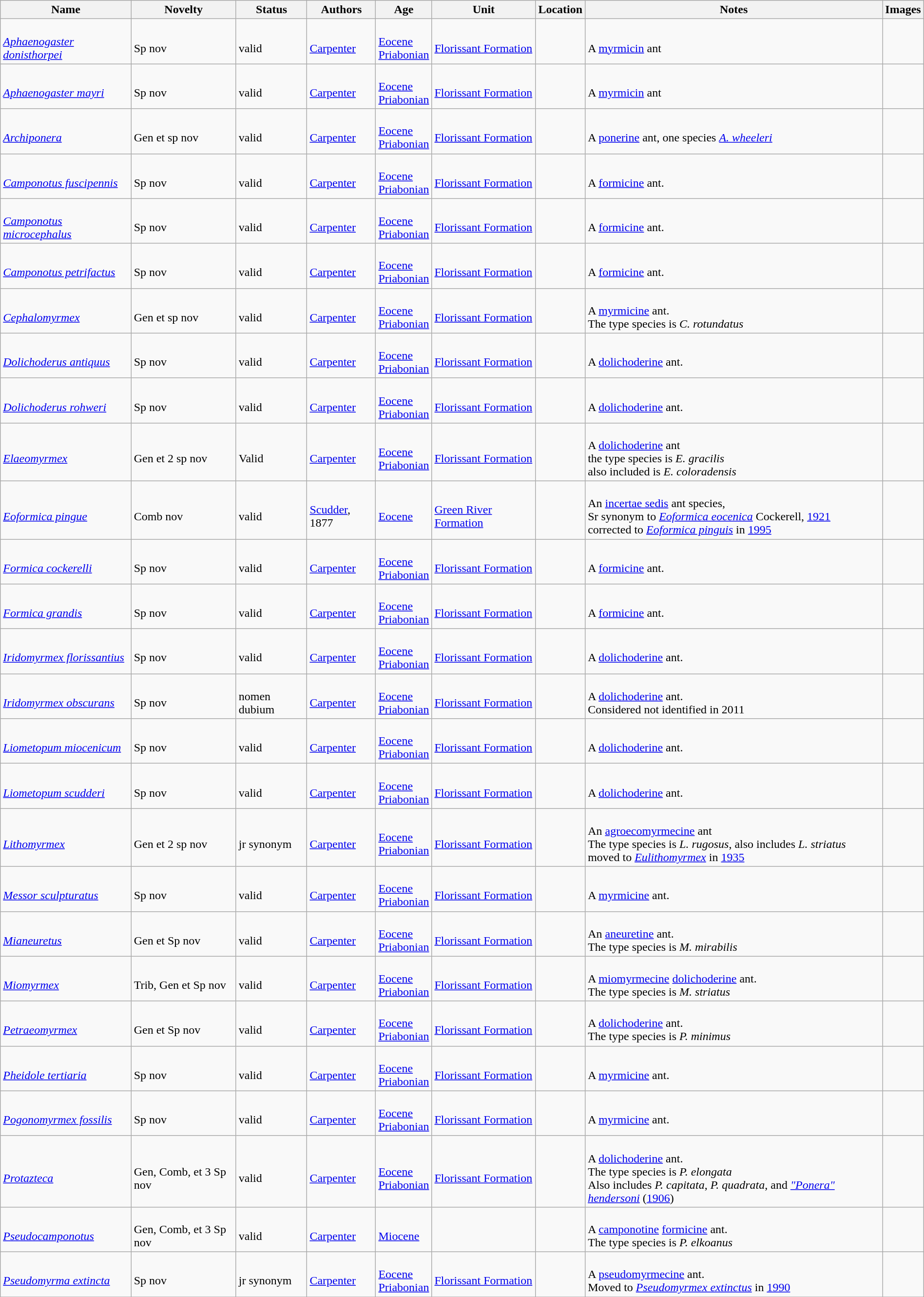<table class="wikitable sortable" align="center" width="100%">
<tr>
<th>Name</th>
<th>Novelty</th>
<th>Status</th>
<th>Authors</th>
<th>Age</th>
<th>Unit</th>
<th>Location</th>
<th>Notes</th>
<th>Images</th>
</tr>
<tr>
<td><br><em><a href='#'>Aphaenogaster donisthorpei</a></em></td>
<td><br>Sp nov</td>
<td><br>valid</td>
<td><br><a href='#'>Carpenter</a></td>
<td><br><a href='#'>Eocene</a><br><a href='#'>Priabonian</a></td>
<td><br><a href='#'>Florissant Formation</a></td>
<td><br><br></td>
<td><br>A <a href='#'>myrmicin</a> ant</td>
<td></td>
</tr>
<tr>
<td><br><em><a href='#'>Aphaenogaster mayri</a></em></td>
<td><br>Sp nov</td>
<td><br>valid</td>
<td><br><a href='#'>Carpenter</a></td>
<td><br><a href='#'>Eocene</a><br><a href='#'>Priabonian</a></td>
<td><br><a href='#'>Florissant Formation</a></td>
<td><br><br></td>
<td><br>A <a href='#'>myrmicin</a> ant</td>
<td><br></td>
</tr>
<tr>
<td><br><em><a href='#'>Archiponera</a></em></td>
<td><br>Gen et sp nov</td>
<td><br>valid</td>
<td><br><a href='#'>Carpenter</a></td>
<td><br><a href='#'>Eocene</a><br><a href='#'>Priabonian</a></td>
<td><br><a href='#'>Florissant Formation</a></td>
<td><br><br></td>
<td><br>A <a href='#'>ponerine</a> ant, one species <em><a href='#'>A. wheeleri</a></em></td>
<td><br></td>
</tr>
<tr>
<td><br><em><a href='#'>Camponotus fuscipennis</a></em></td>
<td><br>Sp nov</td>
<td><br>valid</td>
<td><br><a href='#'>Carpenter</a></td>
<td><br><a href='#'>Eocene</a><br><a href='#'>Priabonian</a></td>
<td><br><a href='#'>Florissant Formation</a></td>
<td><br><br></td>
<td><br>A <a href='#'>formicine</a> ant.</td>
<td><br></td>
</tr>
<tr>
<td><br><em><a href='#'>Camponotus microcephalus</a></em></td>
<td><br>Sp nov</td>
<td><br>valid</td>
<td><br><a href='#'>Carpenter</a></td>
<td><br><a href='#'>Eocene</a><br><a href='#'>Priabonian</a></td>
<td><br><a href='#'>Florissant Formation</a></td>
<td><br><br></td>
<td><br>A <a href='#'>formicine</a> ant.</td>
<td></td>
</tr>
<tr>
<td><br><em><a href='#'>Camponotus petrifactus</a></em></td>
<td><br>Sp nov</td>
<td><br>valid</td>
<td><br><a href='#'>Carpenter</a></td>
<td><br><a href='#'>Eocene</a><br><a href='#'>Priabonian</a></td>
<td><br><a href='#'>Florissant Formation</a></td>
<td><br><br></td>
<td><br>A <a href='#'>formicine</a> ant.</td>
<td></td>
</tr>
<tr>
<td><br><em><a href='#'>Cephalomyrmex</a></em></td>
<td><br>Gen et sp nov</td>
<td><br>valid</td>
<td><br><a href='#'>Carpenter</a></td>
<td><br><a href='#'>Eocene</a><br><a href='#'>Priabonian</a></td>
<td><br><a href='#'>Florissant Formation</a></td>
<td><br><br></td>
<td><br>A <a href='#'>myrmicine</a> ant.<br>The type species is <em>C. rotundatus</em></td>
<td><br></td>
</tr>
<tr>
<td><br><em><a href='#'>Dolichoderus antiquus</a></em></td>
<td><br>Sp nov</td>
<td><br>valid</td>
<td><br><a href='#'>Carpenter</a></td>
<td><br><a href='#'>Eocene</a><br><a href='#'>Priabonian</a></td>
<td><br><a href='#'>Florissant Formation</a></td>
<td><br><br></td>
<td><br>A <a href='#'>dolichoderine</a> ant.</td>
<td><br></td>
</tr>
<tr>
<td><br><em><a href='#'>Dolichoderus rohweri</a></em></td>
<td><br>Sp nov</td>
<td><br>valid</td>
<td><br><a href='#'>Carpenter</a></td>
<td><br><a href='#'>Eocene</a><br><a href='#'>Priabonian</a></td>
<td><br><a href='#'>Florissant Formation</a></td>
<td><br><br></td>
<td><br>A <a href='#'>dolichoderine</a> ant.</td>
<td></td>
</tr>
<tr>
<td><br><em><a href='#'>Elaeomyrmex</a></em></td>
<td><br>Gen et 2 sp nov</td>
<td><br>Valid</td>
<td><br><a href='#'>Carpenter</a></td>
<td><br><a href='#'>Eocene</a><br><a href='#'>Priabonian</a></td>
<td><br><a href='#'>Florissant Formation</a></td>
<td><br><br></td>
<td><br>A <a href='#'>dolichoderine</a> ant<br> the type species is <em>E. gracilis</em><br> also included is <em>E. coloradensis</em></td>
<td><br></td>
</tr>
<tr>
<td><br><em><a href='#'>Eoformica pingue</a></em></td>
<td><br>Comb nov</td>
<td><br>valid</td>
<td><br><a href='#'>Scudder</a>, 1877</td>
<td><br><a href='#'>Eocene</a></td>
<td><br><a href='#'>Green River Formation</a></td>
<td><br><br> </td>
<td><br>An <a href='#'>incertae sedis</a> ant species, <br>Sr synonym to <em><a href='#'>Eoformica eocenica</a></em> Cockerell, <a href='#'>1921</a><br>corrected to <em><a href='#'>Eoformica pinguis</a></em> in <a href='#'>1995</a></td>
<td><br></td>
</tr>
<tr>
<td><br><em><a href='#'>Formica cockerelli</a></em></td>
<td><br>Sp nov</td>
<td><br>valid</td>
<td><br><a href='#'>Carpenter</a></td>
<td><br><a href='#'>Eocene</a><br><a href='#'>Priabonian</a></td>
<td><br><a href='#'>Florissant Formation</a></td>
<td><br><br></td>
<td><br>A <a href='#'>formicine</a> ant.</td>
<td><br></td>
</tr>
<tr>
<td><br><em><a href='#'>Formica grandis</a></em></td>
<td><br>Sp nov</td>
<td><br>valid</td>
<td><br><a href='#'>Carpenter</a></td>
<td><br><a href='#'>Eocene</a><br><a href='#'>Priabonian</a></td>
<td><br><a href='#'>Florissant Formation</a></td>
<td><br><br></td>
<td><br>A <a href='#'>formicine</a> ant.</td>
<td></td>
</tr>
<tr>
<td><br><em><a href='#'>Iridomyrmex florissantius</a></em></td>
<td><br>Sp nov</td>
<td><br>valid</td>
<td><br><a href='#'>Carpenter</a></td>
<td><br><a href='#'>Eocene</a><br><a href='#'>Priabonian</a></td>
<td><br><a href='#'>Florissant Formation</a></td>
<td><br><br></td>
<td><br>A <a href='#'>dolichoderine</a> ant.</td>
<td></td>
</tr>
<tr>
<td><br><em><a href='#'>Iridomyrmex obscurans</a></em></td>
<td><br>Sp nov</td>
<td><br>nomen dubium</td>
<td><br><a href='#'>Carpenter</a></td>
<td><br><a href='#'>Eocene</a><br><a href='#'>Priabonian</a></td>
<td><br><a href='#'>Florissant Formation</a></td>
<td><br><br></td>
<td><br>A <a href='#'>dolichoderine</a> ant.<br>Considered not identified in 2011</td>
<td></td>
</tr>
<tr>
<td><br><em><a href='#'>Liometopum miocenicum</a></em></td>
<td><br>Sp nov</td>
<td><br>valid</td>
<td><br><a href='#'>Carpenter</a></td>
<td><br><a href='#'>Eocene</a><br><a href='#'>Priabonian</a></td>
<td><br><a href='#'>Florissant Formation</a></td>
<td><br><br></td>
<td><br>A <a href='#'>dolichoderine</a> ant.</td>
<td></td>
</tr>
<tr>
<td><br><em><a href='#'>Liometopum scudderi</a></em></td>
<td><br>Sp nov</td>
<td><br>valid</td>
<td><br><a href='#'>Carpenter</a></td>
<td><br><a href='#'>Eocene</a><br><a href='#'>Priabonian</a></td>
<td><br><a href='#'>Florissant Formation</a></td>
<td><br><br></td>
<td><br>A <a href='#'>dolichoderine</a> ant.</td>
<td></td>
</tr>
<tr>
<td><br><em><a href='#'>Lithomyrmex</a></em></td>
<td><br>Gen et 2 sp nov</td>
<td><br>jr synonym</td>
<td><br><a href='#'>Carpenter</a></td>
<td><br><a href='#'>Eocene</a><br><a href='#'>Priabonian</a></td>
<td><br><a href='#'>Florissant Formation</a></td>
<td><br><br></td>
<td><br>An <a href='#'>agroecomyrmecine</a> ant<br> The type species is <em>L. rugosus</em>, also includes <em>L. striatus</em><br>moved to <em><a href='#'>Eulithomyrmex</a></em> in <a href='#'>1935</a></td>
<td><br></td>
</tr>
<tr>
<td><br><em><a href='#'>Messor sculpturatus</a></em></td>
<td><br>Sp nov</td>
<td><br>valid</td>
<td><br><a href='#'>Carpenter</a></td>
<td><br><a href='#'>Eocene</a><br><a href='#'>Priabonian</a></td>
<td><br><a href='#'>Florissant Formation</a></td>
<td><br><br></td>
<td><br>A <a href='#'>myrmicine</a> ant.</td>
<td></td>
</tr>
<tr>
<td><br><em><a href='#'>Mianeuretus</a></em></td>
<td><br>Gen et Sp nov</td>
<td><br>valid</td>
<td><br><a href='#'>Carpenter</a></td>
<td><br><a href='#'>Eocene</a><br><a href='#'>Priabonian</a></td>
<td><br><a href='#'>Florissant Formation</a></td>
<td><br><br></td>
<td><br>An <a href='#'>aneuretine</a> ant.<br> The type species is <em>M. mirabilis</em></td>
<td></td>
</tr>
<tr>
<td><br><em><a href='#'>Miomyrmex</a></em></td>
<td><br>Trib, Gen et Sp nov</td>
<td><br>valid</td>
<td><br><a href='#'>Carpenter</a></td>
<td><br><a href='#'>Eocene</a><br><a href='#'>Priabonian</a></td>
<td><br><a href='#'>Florissant Formation</a></td>
<td><br><br></td>
<td><br>A <a href='#'>miomyrmecine</a> <a href='#'>dolichoderine</a> ant.<br> The type species is <em>M. striatus</em></td>
<td></td>
</tr>
<tr>
<td><br><em><a href='#'>Petraeomyrmex</a></em></td>
<td><br>Gen et Sp nov</td>
<td><br>valid</td>
<td><br><a href='#'>Carpenter</a></td>
<td><br><a href='#'>Eocene</a><br><a href='#'>Priabonian</a></td>
<td><br><a href='#'>Florissant Formation</a></td>
<td><br><br></td>
<td><br>A <a href='#'>dolichoderine</a> ant.<br> The type species is <em>P. minimus</em></td>
<td><br></td>
</tr>
<tr>
<td><br><em><a href='#'>Pheidole tertiaria</a></em></td>
<td><br>Sp nov</td>
<td><br>valid</td>
<td><br><a href='#'>Carpenter</a></td>
<td><br><a href='#'>Eocene</a><br><a href='#'>Priabonian</a></td>
<td><br><a href='#'>Florissant Formation</a></td>
<td><br><br></td>
<td><br>A <a href='#'>myrmicine</a> ant.</td>
<td></td>
</tr>
<tr>
<td><br><em><a href='#'>Pogonomyrmex fossilis</a></em></td>
<td><br>Sp nov</td>
<td><br>valid</td>
<td><br><a href='#'>Carpenter</a></td>
<td><br><a href='#'>Eocene</a><br><a href='#'>Priabonian</a></td>
<td><br><a href='#'>Florissant Formation</a></td>
<td><br><br></td>
<td><br>A <a href='#'>myrmicine</a> ant.</td>
<td></td>
</tr>
<tr>
<td><br><em><a href='#'>Protazteca</a></em></td>
<td><br>Gen, Comb, et 3 Sp nov</td>
<td><br>valid</td>
<td><br><a href='#'>Carpenter</a></td>
<td><br><a href='#'>Eocene</a><br><a href='#'>Priabonian</a></td>
<td><br><a href='#'>Florissant Formation</a></td>
<td><br><br></td>
<td><br>A <a href='#'>dolichoderine</a> ant.<br> The type species is <em>P. elongata</em><br> Also includes <em>P. capitata</em>,  <em>P. quadrata</em>, and <em><a href='#'>"Ponera" hendersoni</a></em> (<a href='#'>1906</a>)</td>
<td><br></td>
</tr>
<tr>
<td><br><em><a href='#'>Pseudocamponotus</a></em></td>
<td><br>Gen, Comb, et 3 Sp nov</td>
<td><br>valid</td>
<td><br><a href='#'>Carpenter</a></td>
<td><br><a href='#'>Miocene</a></td>
<td></td>
<td><br><br></td>
<td><br>A <a href='#'>camponotine</a> <a href='#'>formicine</a> ant.<br> The type species is <em>P. elkoanus</em></td>
<td></td>
</tr>
<tr>
<td><br><em><a href='#'>Pseudomyrma extincta</a></em></td>
<td><br>Sp nov</td>
<td><br>jr synonym</td>
<td><br><a href='#'>Carpenter</a></td>
<td><br><a href='#'>Eocene</a><br><a href='#'>Priabonian</a></td>
<td><br><a href='#'>Florissant Formation</a></td>
<td><br><br></td>
<td><br>A <a href='#'>pseudomyrmecine</a> ant.<br>Moved to <em><a href='#'>Pseudomyrmex extinctus</a></em> in <a href='#'>1990</a></td>
<td></td>
</tr>
<tr>
</tr>
</table>
